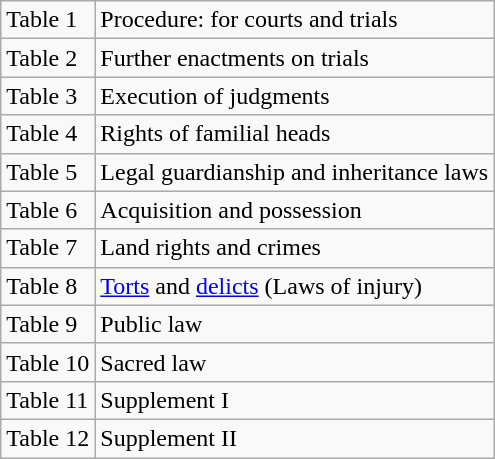<table class="wikitable">
<tr>
<td>Table 1</td>
<td>Procedure: for courts and trials</td>
</tr>
<tr>
<td>Table 2</td>
<td>Further enactments on trials</td>
</tr>
<tr>
<td>Table 3</td>
<td>Execution of judgments</td>
</tr>
<tr>
<td>Table 4</td>
<td>Rights of familial heads</td>
</tr>
<tr>
<td>Table 5</td>
<td>Legal guardianship and inheritance laws</td>
</tr>
<tr>
<td>Table 6</td>
<td>Acquisition and possession</td>
</tr>
<tr>
<td>Table 7</td>
<td>Land rights and crimes</td>
</tr>
<tr>
<td>Table 8</td>
<td><a href='#'>Torts</a> and <a href='#'>delicts</a> (Laws of injury)</td>
</tr>
<tr>
<td>Table 9</td>
<td>Public law</td>
</tr>
<tr>
<td>Table 10</td>
<td>Sacred law</td>
</tr>
<tr>
<td>Table 11</td>
<td>Supplement I</td>
</tr>
<tr>
<td>Table 12</td>
<td>Supplement II</td>
</tr>
</table>
